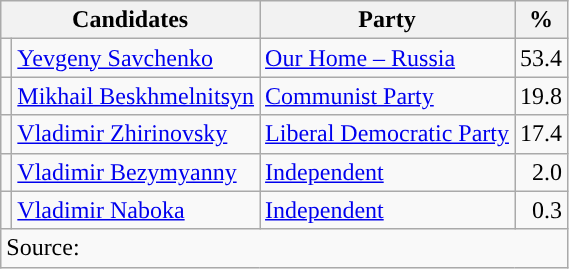<table class=wikitable style=text-align:right>
<tr>
<th colspan=2>Candidates</th>
<th>Party</th>
<th>%</th>
</tr>
<tr>
<td style="background-color: "></td>
<td style="text-align:left;"><a href='#'>Yevgeny Savchenko</a></td>
<td style="text-align:left;"><a href='#'>Our Home – Russia</a></td>
<td>53.4</td>
</tr>
<tr>
<td style="background-color: "></td>
<td style="text-align:left;"><a href='#'>Mikhail Beskhmelnitsyn</a></td>
<td style="text-align:left;"><a href='#'>Communist Party</a></td>
<td>19.8</td>
</tr>
<tr>
<td style="background-color: "></td>
<td style="text-align:left;"><a href='#'>Vladimir Zhirinovsky</a></td>
<td style="text-align:left;"><a href='#'>Liberal Democratic Party</a></td>
<td>17.4</td>
</tr>
<tr>
<td style="background-color: "></td>
<td style="text-align:left;"><a href='#'>Vladimir Bezymyanny</a></td>
<td style="text-align:left;"><a href='#'>Independent</a></td>
<td>2.0</td>
</tr>
<tr>
<td style="background-color: "></td>
<td style="text-align:left;"><a href='#'>Vladimir Naboka</a></td>
<td style="text-align:left;"><a href='#'>Independent</a></td>
<td>0.3</td>
</tr>
<tr>
<td style="text-align:left;" colspan=5>Source: </td>
</tr>
</table>
